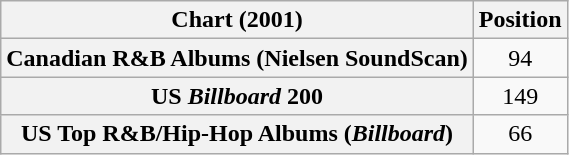<table class="wikitable sortable plainrowheaders">
<tr>
<th scope="col">Chart (2001)</th>
<th scope="col">Position</th>
</tr>
<tr>
<th scope="row">Canadian R&B Albums (Nielsen SoundScan)</th>
<td style="text-align:center;">94</td>
</tr>
<tr>
<th scope="row">US <em>Billboard</em> 200</th>
<td style="text-align:center;">149</td>
</tr>
<tr>
<th scope="row">US Top R&B/Hip-Hop Albums (<em>Billboard</em>)</th>
<td style="text-align:center;">66</td>
</tr>
</table>
